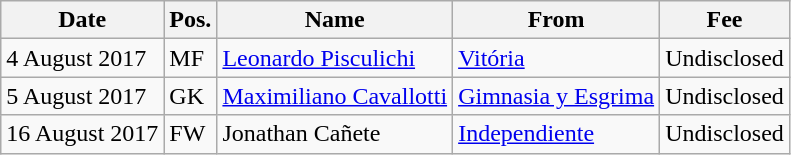<table class="wikitable">
<tr>
<th>Date</th>
<th>Pos.</th>
<th>Name</th>
<th>From</th>
<th>Fee</th>
</tr>
<tr>
<td>4 August 2017</td>
<td>MF</td>
<td> <a href='#'>Leonardo Pisculichi</a></td>
<td> <a href='#'>Vitória</a></td>
<td>Undisclosed</td>
</tr>
<tr>
<td>5 August 2017</td>
<td>GK</td>
<td> <a href='#'>Maximiliano Cavallotti</a></td>
<td> <a href='#'>Gimnasia y Esgrima</a></td>
<td>Undisclosed</td>
</tr>
<tr>
<td>16 August 2017</td>
<td>FW</td>
<td> Jonathan Cañete</td>
<td> <a href='#'>Independiente</a></td>
<td>Undisclosed</td>
</tr>
</table>
